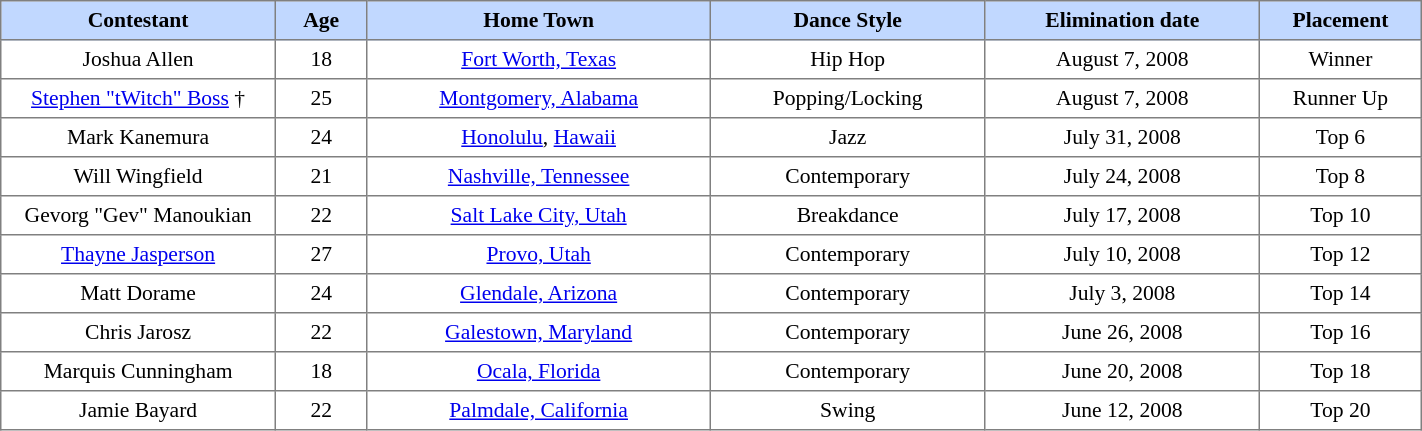<table border="1" cellpadding="4" cellspacing="0" style="text-align:center; font-size:90%; border-collapse:collapse; width:75%;">
<tr style="background:#C1D8FF;">
<th style="width:12%;">Contestant</th>
<th style="width:4%; text-align:center;">Age</th>
<th style="width:15%;">Home Town</th>
<th style="width:12%;">Dance Style</th>
<th style="width:12%;">Elimination date</th>
<th style="width:6%;">Placement</th>
</tr>
<tr>
<td>Joshua Allen</td>
<td>18</td>
<td><a href='#'>Fort Worth, Texas</a></td>
<td>Hip Hop</td>
<td>August 7, 2008</td>
<td>Winner</td>
</tr>
<tr>
<td><a href='#'>Stephen "tWitch" Boss</a> †</td>
<td>25</td>
<td><a href='#'>Montgomery, Alabama</a></td>
<td>Popping/Locking</td>
<td>August 7, 2008</td>
<td>Runner Up</td>
</tr>
<tr>
<td>Mark Kanemura</td>
<td>24</td>
<td><a href='#'>Honolulu</a>, <a href='#'>Hawaii</a></td>
<td>Jazz</td>
<td>July 31, 2008</td>
<td>Top 6</td>
</tr>
<tr>
<td>Will Wingfield</td>
<td>21</td>
<td><a href='#'>Nashville, Tennessee</a></td>
<td>Contemporary</td>
<td>July 24, 2008</td>
<td>Top 8</td>
</tr>
<tr>
<td>Gevorg "Gev" Manoukian</td>
<td>22</td>
<td><a href='#'>Salt Lake City, Utah</a></td>
<td>Breakdance</td>
<td>July 17, 2008</td>
<td>Top 10</td>
</tr>
<tr>
<td><a href='#'>Thayne Jasperson</a></td>
<td>27</td>
<td><a href='#'>Provo, Utah</a></td>
<td>Contemporary</td>
<td>July 10, 2008</td>
<td>Top 12</td>
</tr>
<tr>
<td>Matt Dorame</td>
<td>24</td>
<td><a href='#'>Glendale, Arizona</a></td>
<td>Contemporary</td>
<td>July 3, 2008</td>
<td>Top 14</td>
</tr>
<tr>
<td>Chris Jarosz</td>
<td>22</td>
<td><a href='#'>Galestown, Maryland</a></td>
<td>Contemporary</td>
<td>June 26, 2008</td>
<td>Top 16</td>
</tr>
<tr>
<td>Marquis Cunningham</td>
<td>18</td>
<td><a href='#'>Ocala, Florida</a></td>
<td>Contemporary</td>
<td>June 20, 2008</td>
<td>Top 18</td>
</tr>
<tr>
<td>Jamie Bayard</td>
<td>22</td>
<td><a href='#'>Palmdale, California</a></td>
<td>Swing</td>
<td>June 12, 2008</td>
<td>Top 20</td>
</tr>
</table>
